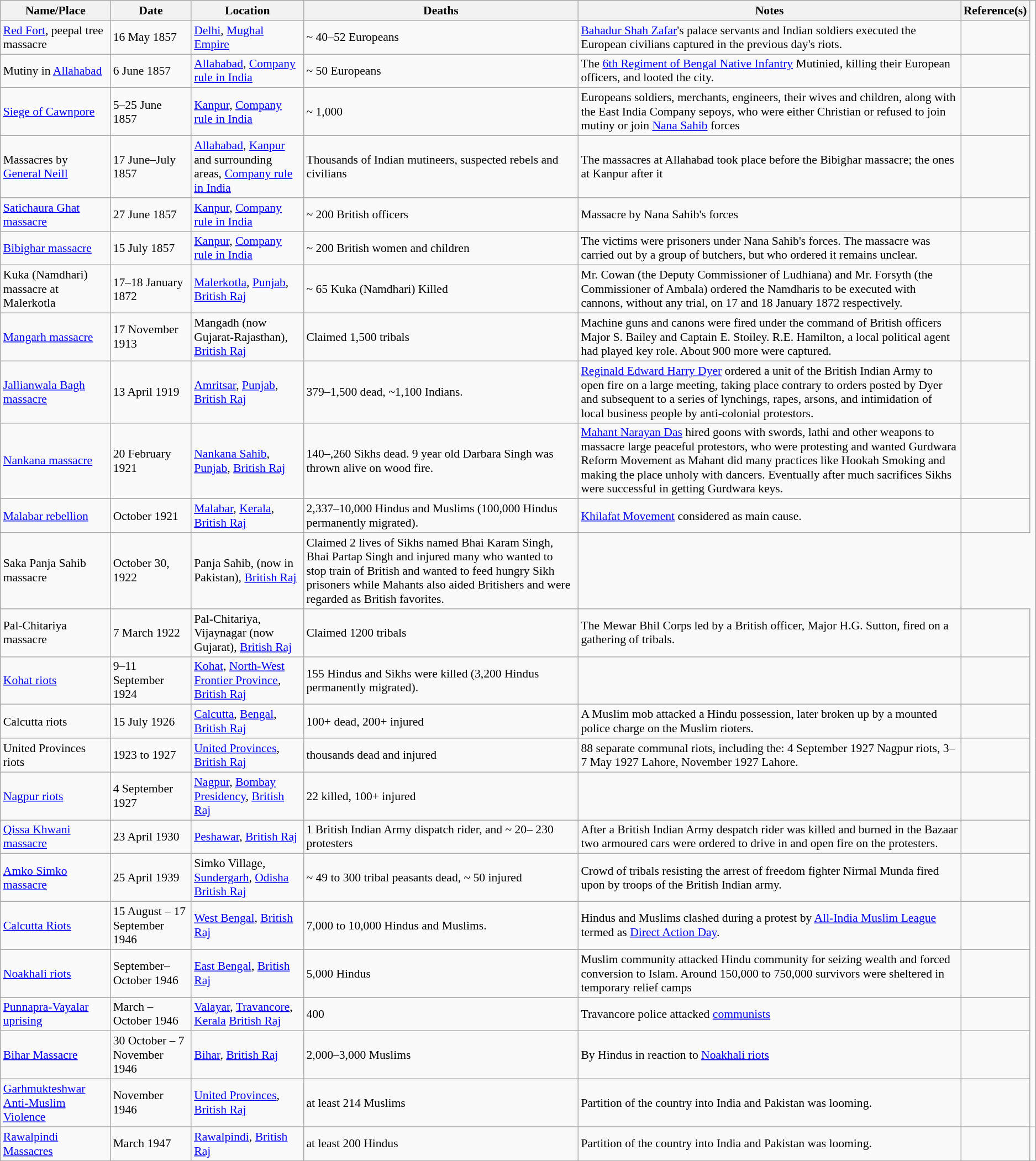<table class="sortable wikitable" style="font-size:90%;">
<tr>
<th>Name/Place</th>
<th>Date</th>
<th>Location</th>
<th>Deaths</th>
<th>Notes</th>
<th>Reference(s)</th>
</tr>
<tr>
<td><a href='#'>Red Fort</a>, peepal tree massacre</td>
<td>16 May 1857</td>
<td><a href='#'>Delhi</a>,  <a href='#'>Mughal Empire</a></td>
<td>~ 40–52 Europeans</td>
<td><a href='#'>Bahadur Shah Zafar</a>'s palace servants and Indian soldiers executed the European civilians captured in the previous day's riots.</td>
<td></td>
</tr>
<tr>
<td>Mutiny in <a href='#'>Allahabad</a></td>
<td>6 June 1857</td>
<td><a href='#'>Allahabad</a>,  <a href='#'>Company rule in India</a></td>
<td>~ 50 Europeans</td>
<td>The <a href='#'>6th Regiment of Bengal Native Infantry</a> Mutinied, killing their European officers, and looted the city.</td>
<td></td>
</tr>
<tr>
<td><a href='#'>Siege of Cawnpore</a></td>
<td>5–25 June 1857</td>
<td><a href='#'>Kanpur</a>,  <a href='#'>Company rule in India</a></td>
<td>~ 1,000</td>
<td>Europeans soldiers, merchants, engineers, their wives and children, along with the East India Company sepoys, who were either Christian or refused to join mutiny or join <a href='#'>Nana Sahib</a> forces</td>
<td></td>
</tr>
<tr>
<td>Massacres by <a href='#'>General Neill</a></td>
<td>17 June–July 1857</td>
<td><a href='#'>Allahabad</a>, <a href='#'>Kanpur</a> and surrounding areas,  <a href='#'>Company rule in India</a></td>
<td>Thousands of Indian mutineers, suspected rebels and civilians</td>
<td>The massacres at Allahabad took place before the Bibighar massacre; the ones at Kanpur after it</td>
<td></td>
</tr>
<tr>
<td><a href='#'>Satichaura Ghat massacre</a></td>
<td>27 June 1857</td>
<td><a href='#'>Kanpur</a>,  <a href='#'>Company rule in India</a></td>
<td>~ 200 British officers</td>
<td>Massacre by Nana Sahib's forces</td>
<td></td>
</tr>
<tr>
<td><a href='#'>Bibighar massacre</a></td>
<td>15 July 1857</td>
<td><a href='#'>Kanpur</a>,  <a href='#'>Company rule in India</a></td>
<td>~ 200 British women and children</td>
<td>The victims were prisoners under Nana Sahib's forces. The massacre was carried out by a group of butchers, but who ordered it remains unclear.</td>
<td></td>
</tr>
<tr>
<td>Kuka (Namdhari) massacre at Malerkotla</td>
<td>17–18 January 1872</td>
<td><a href='#'>Malerkotla</a>, <a href='#'>Punjab</a>,  <a href='#'>British Raj</a></td>
<td>~ 65 Kuka (Namdhari) Killed</td>
<td>Mr. Cowan (the Deputy Commissioner of Ludhiana) and Mr. Forsyth (the Commissioner of Ambala) ordered the Namdharis to be executed with cannons, without any trial, on 17 and 18 January 1872 respectively.</td>
<td></td>
</tr>
<tr>
<td><a href='#'>Mangarh massacre</a></td>
<td>17 November 1913</td>
<td>Mangadh (now Gujarat-Rajasthan), <a href='#'>British Raj</a></td>
<td>Claimed 1,500 tribals</td>
<td>Machine guns and canons were fired under the command of British officers Major S. Bailey and Captain E. Stoiley. R.E. Hamilton, a local political agent had played key role. About 900 more were captured.</td>
<td></td>
</tr>
<tr>
<td><a href='#'>Jallianwala Bagh massacre</a></td>
<td>13 April 1919</td>
<td><a href='#'>Amritsar</a>, <a href='#'>Punjab</a>,  <a href='#'>British Raj</a></td>
<td>379–1,500 dead, ~1,100 Indians.</td>
<td><a href='#'>Reginald Edward Harry Dyer</a> ordered a unit of the British Indian Army to open fire on a large meeting, taking place contrary to orders posted by Dyer and subsequent to a series of lynchings, rapes, arsons, and intimidation of local business people by anti-colonial protestors.</td>
<td></td>
</tr>
<tr>
<td><a href='#'>Nankana massacre</a></td>
<td>20 February 1921</td>
<td><a href='#'>Nankana Sahib</a>, <a href='#'>Punjab</a>,  <a href='#'>British Raj</a></td>
<td>140–,260 Sikhs dead. 9 year old Darbara Singh was thrown alive on wood fire.</td>
<td><a href='#'>Mahant Narayan Das</a> hired goons with swords, lathi and other weapons to massacre large peaceful protestors, who were protesting and wanted Gurdwara Reform Movement as Mahant did many practices like Hookah Smoking and making the place unholy with dancers. Eventually after much sacrifices Sikhs were successful in getting Gurdwara keys.</td>
<td></td>
</tr>
<tr>
<td><a href='#'>Malabar rebellion</a></td>
<td>October 1921</td>
<td><a href='#'>Malabar</a>, <a href='#'>Kerala</a>,  <a href='#'>British Raj</a></td>
<td>2,337–10,000 Hindus and Muslims (100,000 Hindus permanently migrated).</td>
<td><a href='#'>Khilafat Movement</a> considered as main cause.</td>
<td></td>
</tr>
<tr>
<td>Saka Panja Sahib massacre</td>
<td>October 30, 1922</td>
<td>Panja Sahib, (now in Pakistan), <a href='#'>British Raj</a></td>
<td>Claimed 2 lives of Sikhs named Bhai Karam Singh, Bhai Partap Singh and injured many who wanted to stop train of British and wanted to feed hungry Sikh prisoners while Mahants also aided Britishers and were regarded as British favorites.</td>
<td></td>
</tr>
<tr>
<td>Pal-Chitariya massacre</td>
<td>7 March 1922</td>
<td>Pal-Chitariya, Vijaynagar (now Gujarat),   <a href='#'>British Raj</a></td>
<td>Claimed 1200 tribals</td>
<td>The Mewar Bhil Corps led by a British officer, Major H.G. Sutton, fired on a gathering of tribals.</td>
<td></td>
</tr>
<tr>
<td><a href='#'>Kohat riots</a></td>
<td>9–11 September 1924</td>
<td><a href='#'>Kohat</a>, <a href='#'>North-West Frontier Province</a>,  <a href='#'>British Raj</a></td>
<td>155 Hindus and Sikhs were killed (3,200 Hindus permanently migrated).</td>
<td></td>
<td></td>
</tr>
<tr>
<td>Calcutta riots</td>
<td>15 July 1926</td>
<td><a href='#'>Calcutta</a>, <a href='#'>Bengal</a>,  <a href='#'>British Raj</a></td>
<td>100+ dead, 200+ injured</td>
<td>A Muslim mob attacked a Hindu possession, later broken up by a mounted police charge on the Muslim rioters.</td>
<td></td>
</tr>
<tr>
<td>United Provinces riots</td>
<td>1923 to 1927</td>
<td><a href='#'>United Provinces</a>,  <a href='#'>British Raj</a></td>
<td>thousands dead and injured</td>
<td>88 separate communal riots, including the: 4 September 1927 Nagpur riots, 3–7 May 1927 Lahore,  November 1927 Lahore.</td>
<td></td>
</tr>
<tr>
<td><a href='#'>Nagpur riots</a></td>
<td>4 September 1927</td>
<td><a href='#'>Nagpur</a>, <a href='#'>Bombay Presidency</a>,  <a href='#'>British Raj</a></td>
<td>22 killed, 100+ injured</td>
<td></td>
<td></td>
</tr>
<tr>
<td><a href='#'>Qissa Khwani massacre</a></td>
<td>23 April 1930</td>
<td><a href='#'>Peshawar</a>,  <a href='#'>British Raj</a></td>
<td>1 British Indian Army dispatch rider, and ~ 20– 230 protesters</td>
<td>After a British Indian Army despatch rider was killed and burned in the Bazaar two armoured cars were ordered to drive in and open fire on the protesters.</td>
<td></td>
</tr>
<tr>
<td><a href='#'>Amko Simko massacre</a></td>
<td>25 April 1939</td>
<td>Simko Village, <a href='#'>Sundergarh</a>, <a href='#'>Odisha</a>  <a href='#'>British Raj</a></td>
<td>~ 49 to 300 tribal peasants dead, ~ 50 injured</td>
<td>Crowd of tribals resisting the arrest of freedom fighter Nirmal Munda fired upon by troops of the British Indian army.</td>
<td></td>
</tr>
<tr>
<td><a href='#'>Calcutta Riots</a></td>
<td>15 August – 17 September 1946</td>
<td><a href='#'>West Bengal</a>,  <a href='#'>British Raj</a></td>
<td>7,000 to 10,000 Hindus and Muslims.</td>
<td>Hindus and Muslims clashed during a protest by <a href='#'>All-India Muslim League</a> termed as <a href='#'>Direct Action Day</a>.</td>
<td></td>
</tr>
<tr>
<td><a href='#'>Noakhali riots</a></td>
<td>September–October 1946</td>
<td><a href='#'>East Bengal</a>,  <a href='#'>British Raj</a></td>
<td>5,000 Hindus</td>
<td>Muslim community attacked Hindu community for seizing wealth and forced conversion to Islam. Around 150,000 to 750,000 survivors were sheltered in temporary relief camps</td>
<td></td>
</tr>
<tr>
<td><a href='#'>Punnapra-Vayalar uprising</a></td>
<td>March – October 1946</td>
<td><a href='#'>Valayar</a>, <a href='#'>Travancore</a>, <a href='#'>Kerala</a>  <a href='#'>British Raj</a></td>
<td>400</td>
<td>Travancore police attacked <a href='#'>communists</a></td>
<td></td>
</tr>
<tr>
<td><a href='#'>Bihar Massacre</a></td>
<td>30 October – 7 November 1946</td>
<td><a href='#'>Bihar</a>,  <a href='#'>British Raj</a></td>
<td>2,000–3,000 Muslims</td>
<td>By Hindus in reaction to <a href='#'>Noakhali riots</a></td>
<td></td>
</tr>
<tr>
<td><a href='#'>Garhmukteshwar Anti-Muslim Violence</a></td>
<td>November 1946</td>
<td><a href='#'>United Provinces</a>,  <a href='#'>British Raj</a></td>
<td>at least 214 Muslims</td>
<td>Partition of the country into India and Pakistan was looming.</td>
<td></td>
</tr>
<tr>
</tr>
<tr>
<td><a href='#'>Rawalpindi Massacres</a></td>
<td>March 1947</td>
<td><a href='#'>Rawalpindi</a>,  <a href='#'>British Raj</a></td>
<td>at least 200 Hindus</td>
<td>Partition of the country into India and Pakistan was looming.</td>
<td></td>
<td></td>
</tr>
</table>
